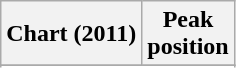<table class="wikitable sortable">
<tr>
<th>Chart (2011)</th>
<th>Peak<br>position</th>
</tr>
<tr>
</tr>
<tr>
</tr>
<tr>
</tr>
<tr>
</tr>
<tr>
</tr>
</table>
